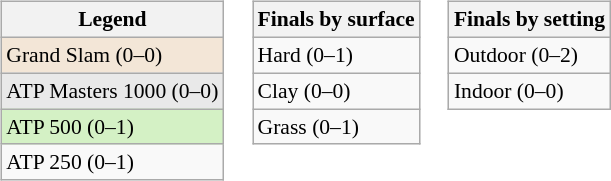<table>
<tr valign="top">
<td><br><table class="wikitable" style=font-size:90%>
<tr>
<th>Legend</th>
</tr>
<tr style="background:#f3e6d7;">
<td>Grand Slam (0–0)</td>
</tr>
<tr style="background:#e9e9e9;">
<td>ATP Masters 1000 (0–0)</td>
</tr>
<tr style="background:#d4f1c5;">
<td>ATP 500 (0–1)</td>
</tr>
<tr>
<td>ATP 250 (0–1)</td>
</tr>
</table>
</td>
<td><br><table class="wikitable" style=font-size:90%>
<tr>
<th>Finals by surface</th>
</tr>
<tr>
<td>Hard (0–1)</td>
</tr>
<tr>
<td>Clay (0–0)</td>
</tr>
<tr>
<td>Grass (0–1)</td>
</tr>
</table>
</td>
<td><br><table class="wikitable" style=font-size:90%>
<tr>
<th>Finals by setting</th>
</tr>
<tr>
<td>Outdoor (0–2)</td>
</tr>
<tr>
<td>Indoor (0–0)</td>
</tr>
</table>
</td>
</tr>
</table>
